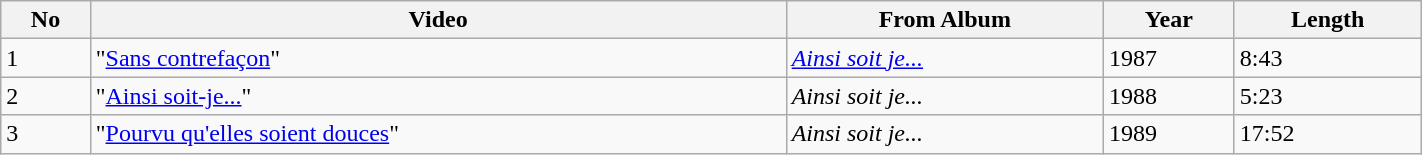<table class="wikitable" width="75%" border="1">
<tr>
<th>No</th>
<th>Video</th>
<th>From Album</th>
<th>Year</th>
<th>Length</th>
</tr>
<tr>
<td>1</td>
<td>"<a href='#'>Sans contrefaçon</a>"</td>
<td><em><a href='#'>Ainsi soit je...</a></em></td>
<td>1987</td>
<td>8:43</td>
</tr>
<tr>
<td>2</td>
<td>"<a href='#'>Ainsi soit-je...</a>"</td>
<td><em>Ainsi soit je...</em></td>
<td>1988</td>
<td>5:23</td>
</tr>
<tr>
<td>3</td>
<td>"<a href='#'>Pourvu qu'elles soient douces</a>"</td>
<td><em>Ainsi soit je...</em></td>
<td>1989</td>
<td>17:52</td>
</tr>
</table>
